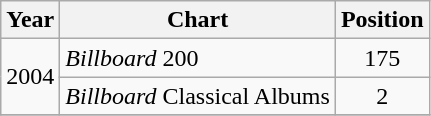<table class="wikitable">
<tr>
<th>Year</th>
<th>Chart</th>
<th>Position</th>
</tr>
<tr>
<td rowspan="2">2004</td>
<td><em>Billboard</em> 200</td>
<td align="center">175</td>
</tr>
<tr>
<td><em>Billboard</em> Classical Albums</td>
<td align="center">2</td>
</tr>
<tr>
</tr>
</table>
